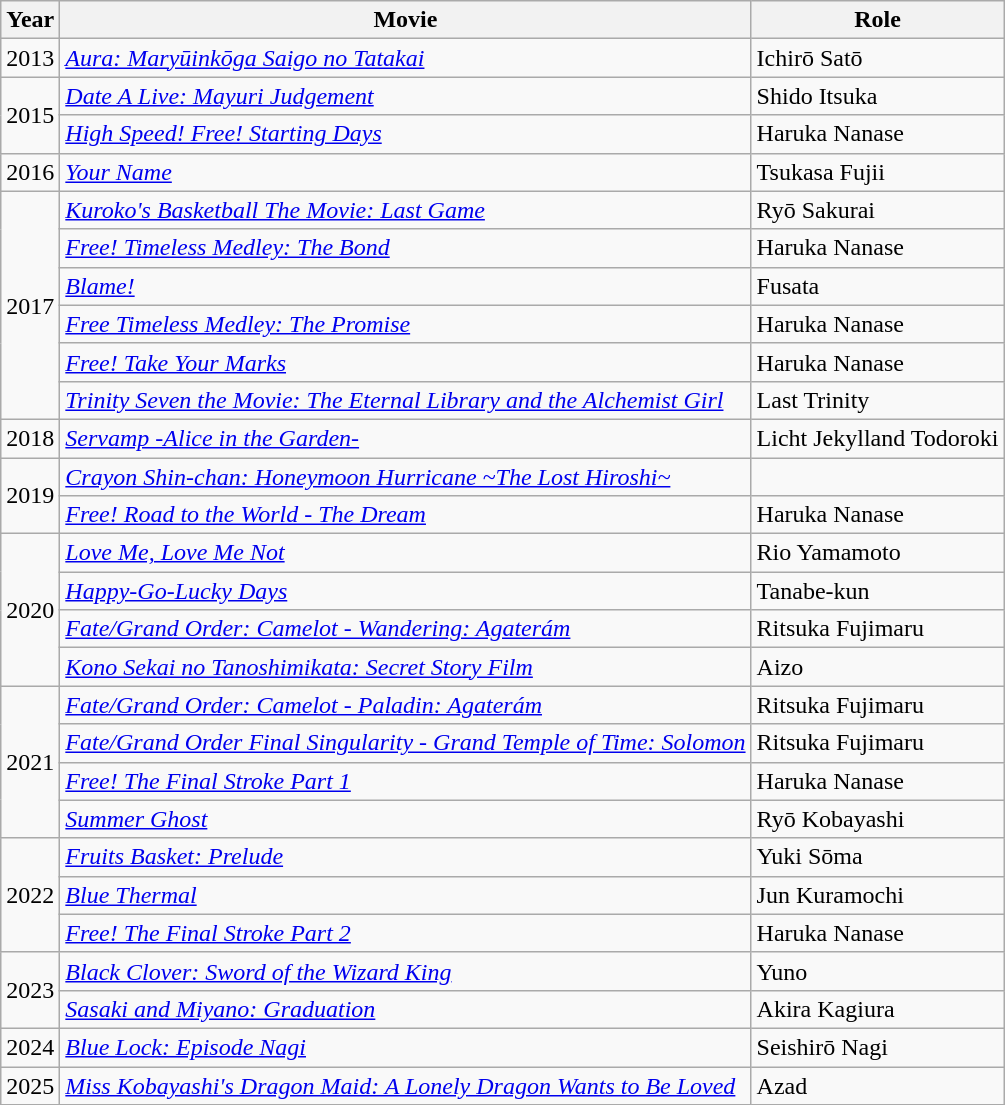<table class="wikitable">
<tr>
<th>Year</th>
<th>Movie</th>
<th>Role</th>
</tr>
<tr>
<td>2013</td>
<td><em><a href='#'>Aura: Maryūinkōga Saigo no Tatakai</a></em></td>
<td>Ichirō Satō</td>
</tr>
<tr>
<td rowspan="2">2015</td>
<td><em><a href='#'>Date A Live: Mayuri Judgement</a></em></td>
<td>Shido Itsuka</td>
</tr>
<tr>
<td><em><a href='#'>High Speed! Free! Starting Days</a></em></td>
<td>Haruka Nanase</td>
</tr>
<tr>
<td>2016</td>
<td><em><a href='#'>Your Name</a></em></td>
<td>Tsukasa Fujii</td>
</tr>
<tr>
<td rowspan="6">2017</td>
<td><em><a href='#'>Kuroko's Basketball The Movie: Last Game</a></em></td>
<td>Ryō Sakurai</td>
</tr>
<tr>
<td><em> <a href='#'>Free! Timeless Medley: The Bond</a></em></td>
<td>Haruka Nanase</td>
</tr>
<tr>
<td><em><a href='#'>Blame!</a></em></td>
<td>Fusata</td>
</tr>
<tr>
<td><em><a href='#'>Free Timeless Medley: The Promise</a></em></td>
<td>Haruka Nanase</td>
</tr>
<tr>
<td><em><a href='#'>Free! Take Your Marks</a></em></td>
<td>Haruka Nanase</td>
</tr>
<tr>
<td><em><a href='#'>Trinity Seven the Movie: The Eternal Library and the Alchemist Girl</a></em></td>
<td>Last Trinity</td>
</tr>
<tr>
<td>2018</td>
<td><em><a href='#'>Servamp -Alice in the Garden-</a></em></td>
<td>Licht Jekylland Todoroki</td>
</tr>
<tr>
<td rowspan="2">2019</td>
<td><em><a href='#'>Crayon Shin-chan: Honeymoon Hurricane ~The Lost Hiroshi~</a></em></td>
<td></td>
</tr>
<tr>
<td><em><a href='#'>Free! Road to the World - The Dream</a></em></td>
<td>Haruka Nanase</td>
</tr>
<tr>
<td rowspan="4">2020</td>
<td><em><a href='#'>Love Me, Love Me Not</a></em></td>
<td>Rio Yamamoto</td>
</tr>
<tr>
<td><em><a href='#'>Happy-Go-Lucky Days</a></em></td>
<td>Tanabe-kun</td>
</tr>
<tr>
<td><em><a href='#'>Fate/Grand Order: Camelot - Wandering: Agaterám</a></em></td>
<td>Ritsuka Fujimaru</td>
</tr>
<tr>
<td><em><a href='#'>Kono Sekai no Tanoshimikata: Secret Story Film</a></em></td>
<td>Aizo</td>
</tr>
<tr>
<td rowspan="4">2021</td>
<td><em><a href='#'>Fate/Grand Order: Camelot - Paladin: Agaterám</a></em></td>
<td>Ritsuka Fujimaru</td>
</tr>
<tr>
<td><em><a href='#'>Fate/Grand Order Final Singularity - Grand Temple of Time: Solomon</a></em></td>
<td>Ritsuka Fujimaru</td>
</tr>
<tr>
<td><em><a href='#'>Free! The Final Stroke Part 1</a></em></td>
<td>Haruka Nanase</td>
</tr>
<tr>
<td><em><a href='#'>Summer Ghost</a></em></td>
<td>Ryō Kobayashi</td>
</tr>
<tr>
<td rowspan="3">2022</td>
<td><em><a href='#'>Fruits Basket: Prelude</a></em></td>
<td>Yuki Sōma</td>
</tr>
<tr>
<td><em><a href='#'>Blue Thermal</a></em></td>
<td>Jun Kuramochi</td>
</tr>
<tr>
<td><em><a href='#'>Free! The Final Stroke Part 2</a></em></td>
<td>Haruka Nanase</td>
</tr>
<tr>
<td rowspan="2">2023</td>
<td><em><a href='#'>Black Clover: Sword of the Wizard King</a></em></td>
<td>Yuno</td>
</tr>
<tr>
<td><em><a href='#'>Sasaki and Miyano: Graduation</a></em></td>
<td>Akira Kagiura</td>
</tr>
<tr>
<td>2024</td>
<td><em><a href='#'>Blue Lock: Episode Nagi</a></em></td>
<td>Seishirō Nagi</td>
</tr>
<tr>
<td>2025</td>
<td><em><a href='#'>Miss Kobayashi's Dragon Maid: A Lonely Dragon Wants to Be Loved</a></em></td>
<td>Azad</td>
</tr>
<tr>
</tr>
</table>
